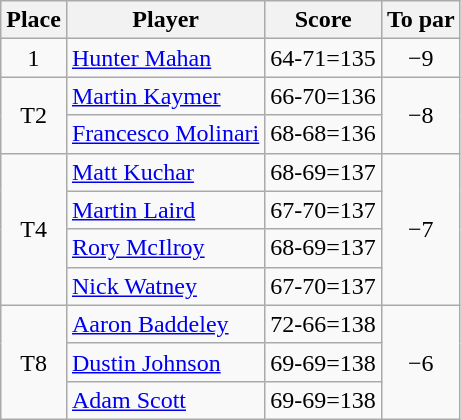<table class="wikitable">
<tr>
<th>Place</th>
<th>Player</th>
<th>Score</th>
<th>To par</th>
</tr>
<tr>
<td align=center>1</td>
<td> <a href='#'>Hunter Mahan</a></td>
<td align=center>64-71=135</td>
<td align=center>−9</td>
</tr>
<tr>
<td rowspan="2" align=center>T2</td>
<td> <a href='#'>Martin Kaymer</a></td>
<td align=center>66-70=136</td>
<td rowspan="2" align=center>−8</td>
</tr>
<tr>
<td> <a href='#'>Francesco Molinari</a></td>
<td align=center>68-68=136</td>
</tr>
<tr>
<td rowspan="4" align=center>T4</td>
<td> <a href='#'>Matt Kuchar</a></td>
<td align=center>68-69=137</td>
<td rowspan="4" align=center>−7</td>
</tr>
<tr>
<td> <a href='#'>Martin Laird</a></td>
<td align=center>67-70=137</td>
</tr>
<tr>
<td> <a href='#'>Rory McIlroy</a></td>
<td align=center>68-69=137</td>
</tr>
<tr>
<td> <a href='#'>Nick Watney</a></td>
<td align=center>67-70=137</td>
</tr>
<tr>
<td rowspan="3" align=center>T8</td>
<td> <a href='#'>Aaron Baddeley</a></td>
<td align=center>72-66=138</td>
<td rowspan="3" align=center>−6</td>
</tr>
<tr>
<td> <a href='#'>Dustin Johnson</a></td>
<td align=center>69-69=138</td>
</tr>
<tr>
<td> <a href='#'>Adam Scott</a></td>
<td align=center>69-69=138</td>
</tr>
</table>
